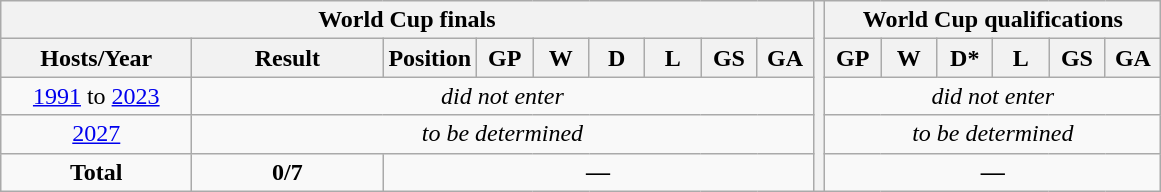<table class="wikitable" style="text-align: center;">
<tr>
<th colspan=9>World Cup finals</th>
<th style="width:1% ; " rowspan="16"></th>
<th colspan=6>World Cup qualifications</th>
</tr>
<tr>
<th width=120px>Hosts/Year</th>
<th width=120px>Result</th>
<th width=40px>Position</th>
<th width=30px>GP</th>
<th width=30px>W</th>
<th width=30px>D</th>
<th width=30px>L</th>
<th width=30px>GS</th>
<th width=30px>GA</th>
<th width=30px>GP</th>
<th width=30px>W</th>
<th width=30px>D*</th>
<th width=30px>L</th>
<th width=30px>GS</th>
<th width=30px>GA</th>
</tr>
<tr>
<td><a href='#'>1991</a> to <a href='#'>2023</a></td>
<td colspan=8 rowspan=1><em>did not enter</em></td>
<td colspan=6><em>did not enter</em></td>
</tr>
<tr>
<td> <a href='#'>2027</a></td>
<td colspan=8><em>to be determined</em></td>
<td colspan=6><em>to be determined</em></td>
</tr>
<tr>
<td><strong>Total</strong></td>
<td><strong>0/7</strong></td>
<td colspan=7 rowspan=1><strong>—</strong></td>
<td colspan=6 rowspan=1><strong>—</strong></td>
</tr>
</table>
